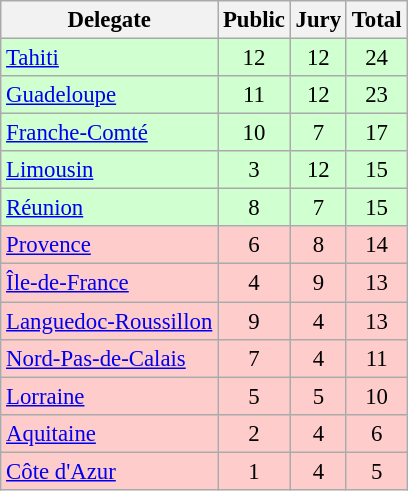<table class="wikitable sortable" style="font-size: 95%;">
<tr>
<th scope=col>Delegate</th>
<th scope=col>Public</th>
<th scope=col>Jury</th>
<th scope=col>Total</th>
</tr>
<tr align="center" bgcolor="D0FFD0">
<td align="left"><a href='#'>Tahiti</a></td>
<td>12</td>
<td>12</td>
<td>24</td>
</tr>
<tr align="center" bgcolor="D0FFD0">
<td align="left"><a href='#'>Guadeloupe</a></td>
<td>11</td>
<td>12</td>
<td>23</td>
</tr>
<tr align="center" bgcolor="D0FFD0">
<td align="left"><a href='#'>Franche-Comté</a></td>
<td>10</td>
<td>7</td>
<td>17</td>
</tr>
<tr align="center" bgcolor="D0FFD0">
<td align="left"><a href='#'>Limousin</a></td>
<td>3</td>
<td>12</td>
<td>15</td>
</tr>
<tr align="center" bgcolor="D0FFD0">
<td align="left"><a href='#'>Réunion</a></td>
<td>8</td>
<td>7</td>
<td>15</td>
</tr>
<tr align="center" bgcolor="FFCCCC">
<td align="left"><a href='#'>Provence</a></td>
<td>6</td>
<td>8</td>
<td>14</td>
</tr>
<tr align="center" bgcolor="FFCCCC">
<td align="left"><a href='#'>Île-de-France</a></td>
<td>4</td>
<td>9</td>
<td>13</td>
</tr>
<tr align="center" bgcolor="FFCCCC">
<td align="left"><a href='#'>Languedoc-Roussillon</a></td>
<td>9</td>
<td>4</td>
<td>13</td>
</tr>
<tr align="center" bgcolor="FFCCCC">
<td align="left"><a href='#'>Nord-Pas-de-Calais</a></td>
<td>7</td>
<td>4</td>
<td>11</td>
</tr>
<tr align="center" bgcolor="FFCCCC">
<td align="left"><a href='#'>Lorraine</a></td>
<td>5</td>
<td>5</td>
<td>10</td>
</tr>
<tr align="center" bgcolor="FFCCCC">
<td align="left"><a href='#'>Aquitaine</a></td>
<td>2</td>
<td>4</td>
<td>6</td>
</tr>
<tr align="center" bgcolor="FFCCCC">
<td align="left"><a href='#'>Côte d'Azur</a></td>
<td>1</td>
<td>4</td>
<td>5</td>
</tr>
</table>
